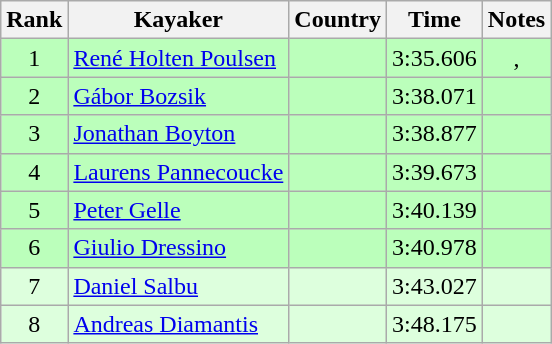<table class="wikitable" style="text-align:center">
<tr>
<th>Rank</th>
<th>Kayaker</th>
<th>Country</th>
<th>Time</th>
<th>Notes</th>
</tr>
<tr bgcolor=bbffbb>
<td>1</td>
<td align="left"><a href='#'>René Holten Poulsen</a></td>
<td align="left"></td>
<td>3:35.606</td>
<td>, <strong></strong></td>
</tr>
<tr bgcolor=bbffbb>
<td>2</td>
<td align="left"><a href='#'>Gábor Bozsik</a></td>
<td align="left"></td>
<td>3:38.071</td>
<td></td>
</tr>
<tr bgcolor=bbffbb>
<td>3</td>
<td align="left"><a href='#'>Jonathan Boyton</a></td>
<td align="left"></td>
<td>3:38.877</td>
<td></td>
</tr>
<tr bgcolor=bbffbb>
<td>4</td>
<td align="left"><a href='#'>Laurens Pannecoucke</a></td>
<td align="left"></td>
<td>3:39.673</td>
<td></td>
</tr>
<tr bgcolor=bbffbb>
<td>5</td>
<td align="left"><a href='#'>Peter Gelle</a></td>
<td align="left"></td>
<td>3:40.139</td>
<td></td>
</tr>
<tr bgcolor=bbffbb>
<td>6</td>
<td align="left"><a href='#'>Giulio Dressino</a></td>
<td align="left"></td>
<td>3:40.978</td>
<td></td>
</tr>
<tr bgcolor=ddffdd>
<td>7</td>
<td align="left"><a href='#'>Daniel Salbu</a></td>
<td align="left"></td>
<td>3:43.027</td>
<td></td>
</tr>
<tr bgcolor=ddffdd>
<td>8</td>
<td align="left"><a href='#'>Andreas Diamantis</a></td>
<td align="left"></td>
<td>3:48.175</td>
<td></td>
</tr>
</table>
